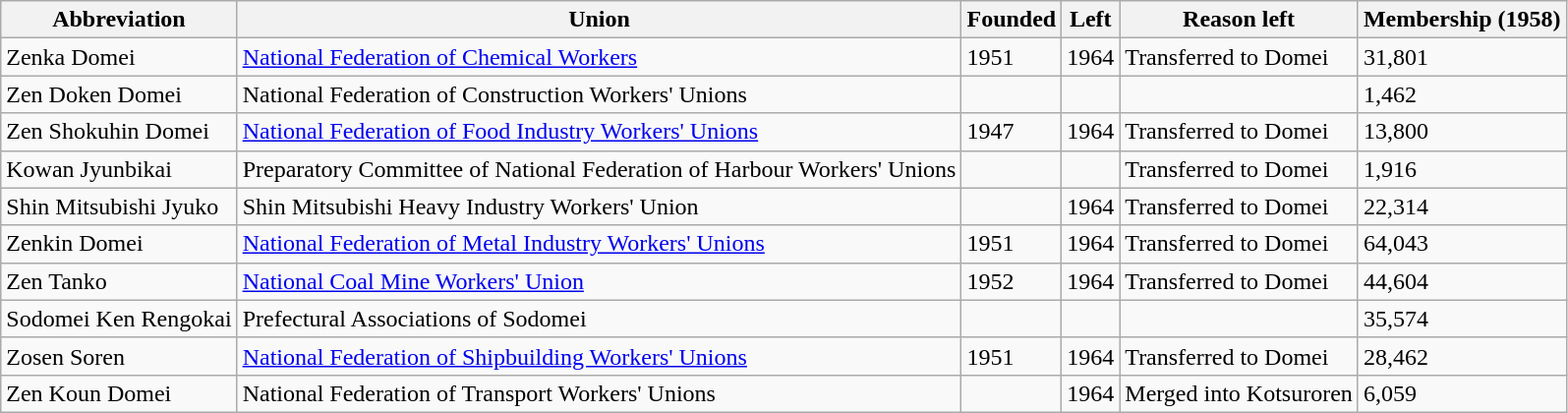<table class="wikitable sortable">
<tr>
<th>Abbreviation</th>
<th>Union</th>
<th>Founded</th>
<th>Left</th>
<th>Reason left</th>
<th>Membership (1958)</th>
</tr>
<tr>
<td>Zenka Domei</td>
<td><a href='#'>National Federation of Chemical Workers</a></td>
<td>1951</td>
<td>1964</td>
<td>Transferred to Domei</td>
<td>31,801</td>
</tr>
<tr>
<td>Zen Doken Domei</td>
<td>National Federation of Construction Workers' Unions</td>
<td></td>
<td></td>
<td></td>
<td>1,462</td>
</tr>
<tr>
<td>Zen Shokuhin Domei</td>
<td><a href='#'>National Federation of Food Industry Workers' Unions</a></td>
<td>1947</td>
<td>1964</td>
<td>Transferred to Domei</td>
<td>13,800</td>
</tr>
<tr>
<td>Kowan Jyunbikai</td>
<td>Preparatory Committee of National Federation of Harbour Workers' Unions</td>
<td></td>
<td></td>
<td>Transferred to Domei</td>
<td>1,916</td>
</tr>
<tr>
<td>Shin Mitsubishi Jyuko</td>
<td>Shin Mitsubishi Heavy Industry Workers' Union</td>
<td></td>
<td>1964</td>
<td>Transferred to Domei</td>
<td>22,314</td>
</tr>
<tr>
<td>Zenkin Domei</td>
<td><a href='#'>National Federation of Metal Industry Workers' Unions</a></td>
<td>1951</td>
<td>1964</td>
<td>Transferred to Domei</td>
<td>64,043</td>
</tr>
<tr>
<td>Zen Tanko</td>
<td><a href='#'>National Coal Mine Workers' Union</a></td>
<td>1952</td>
<td>1964</td>
<td>Transferred to Domei</td>
<td>44,604</td>
</tr>
<tr>
<td>Sodomei Ken Rengokai</td>
<td>Prefectural Associations of Sodomei</td>
<td></td>
<td></td>
<td></td>
<td>35,574</td>
</tr>
<tr>
<td>Zosen Soren</td>
<td><a href='#'>National Federation of Shipbuilding Workers' Unions</a></td>
<td>1951</td>
<td>1964</td>
<td>Transferred to Domei</td>
<td>28,462</td>
</tr>
<tr>
<td>Zen Koun Domei</td>
<td>National Federation of Transport Workers' Unions</td>
<td></td>
<td>1964</td>
<td>Merged into Kotsuroren</td>
<td>6,059</td>
</tr>
</table>
